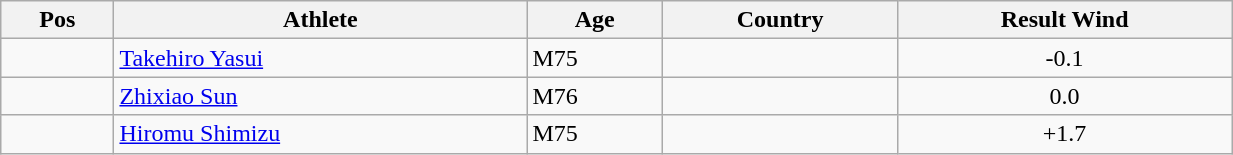<table class="wikitable"  style="text-align:center; width:65%;">
<tr>
<th>Pos</th>
<th>Athlete</th>
<th>Age</th>
<th>Country</th>
<th>Result Wind</th>
</tr>
<tr>
<td align=center></td>
<td align=left><a href='#'>Takehiro Yasui</a></td>
<td align=left>M75</td>
<td align=left></td>
<td> -0.1</td>
</tr>
<tr>
<td align=center></td>
<td align=left><a href='#'>Zhixiao Sun</a></td>
<td align=left>M76</td>
<td align=left></td>
<td> 0.0</td>
</tr>
<tr>
<td align=center></td>
<td align=left><a href='#'>Hiromu Shimizu</a></td>
<td align=left>M75</td>
<td align=left></td>
<td> +1.7</td>
</tr>
</table>
